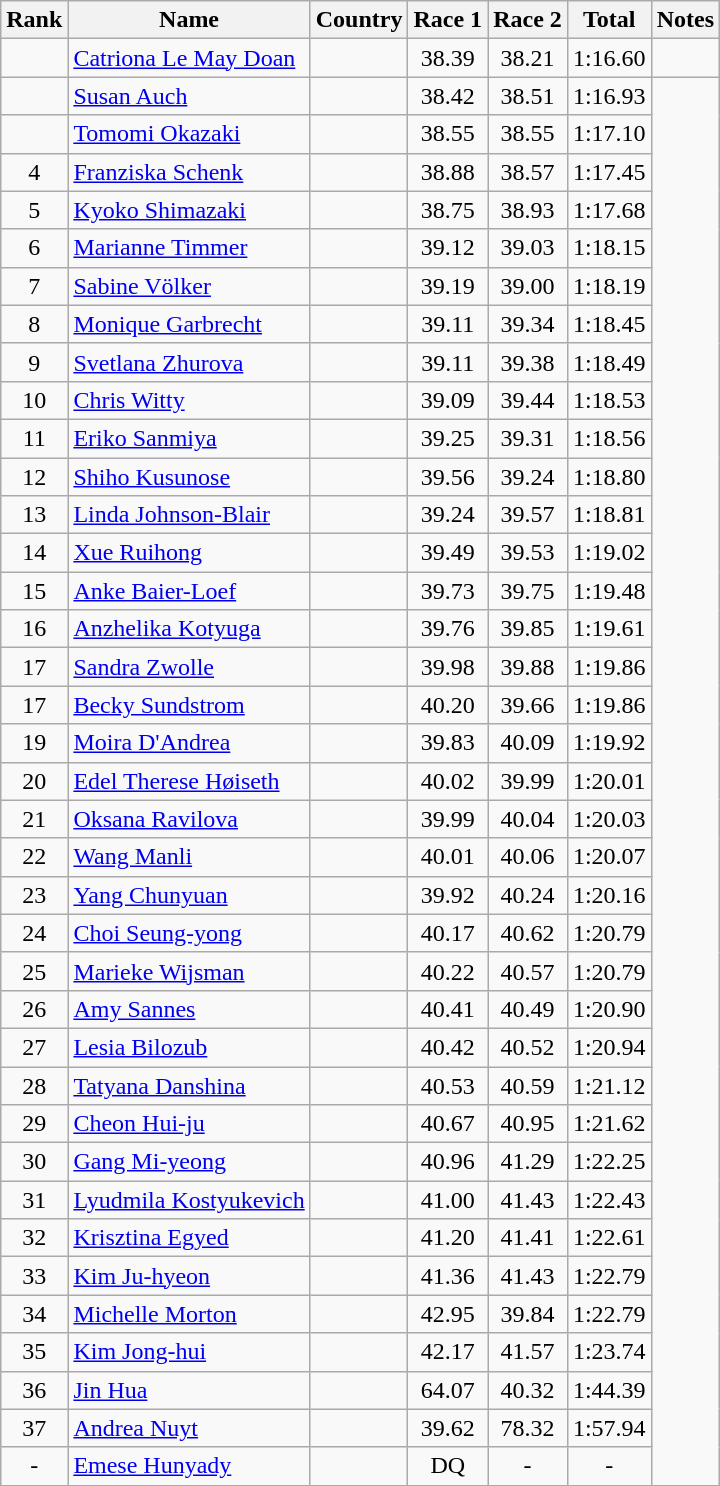<table class="wikitable sortable" style="text-align:center">
<tr>
<th>Rank</th>
<th>Name</th>
<th>Country</th>
<th>Race 1</th>
<th>Race 2</th>
<th>Total</th>
<th>Notes</th>
</tr>
<tr>
<td></td>
<td align=left><a href='#'>Catriona Le May Doan</a></td>
<td align=left></td>
<td>38.39</td>
<td>38.21</td>
<td>1:16.60</td>
<td></td>
</tr>
<tr>
<td></td>
<td align=left><a href='#'>Susan Auch</a></td>
<td align=left></td>
<td>38.42</td>
<td>38.51</td>
<td>1:16.93</td>
</tr>
<tr>
<td></td>
<td align=left><a href='#'>Tomomi Okazaki</a></td>
<td align=left></td>
<td>38.55</td>
<td>38.55</td>
<td>1:17.10</td>
</tr>
<tr>
<td>4</td>
<td align=left><a href='#'>Franziska Schenk</a></td>
<td align=left></td>
<td>38.88</td>
<td>38.57</td>
<td>1:17.45</td>
</tr>
<tr>
<td>5</td>
<td align=left><a href='#'>Kyoko Shimazaki</a></td>
<td align=left></td>
<td>38.75</td>
<td>38.93</td>
<td>1:17.68</td>
</tr>
<tr>
<td>6</td>
<td align=left><a href='#'>Marianne Timmer</a></td>
<td align=left></td>
<td>39.12</td>
<td>39.03</td>
<td>1:18.15</td>
</tr>
<tr>
<td>7</td>
<td align=left><a href='#'>Sabine Völker</a></td>
<td align=left></td>
<td>39.19</td>
<td>39.00</td>
<td>1:18.19</td>
</tr>
<tr>
<td>8</td>
<td align=left><a href='#'>Monique Garbrecht</a></td>
<td align=left></td>
<td>39.11</td>
<td>39.34</td>
<td>1:18.45</td>
</tr>
<tr>
<td>9</td>
<td align=left><a href='#'>Svetlana Zhurova</a></td>
<td align=left></td>
<td>39.11</td>
<td>39.38</td>
<td>1:18.49</td>
</tr>
<tr>
<td>10</td>
<td align=left><a href='#'>Chris Witty</a></td>
<td align=left></td>
<td>39.09</td>
<td>39.44</td>
<td>1:18.53</td>
</tr>
<tr>
<td>11</td>
<td align=left><a href='#'>Eriko Sanmiya</a></td>
<td align=left></td>
<td>39.25</td>
<td>39.31</td>
<td>1:18.56</td>
</tr>
<tr>
<td>12</td>
<td align=left><a href='#'>Shiho Kusunose</a></td>
<td align=left></td>
<td>39.56</td>
<td>39.24</td>
<td>1:18.80</td>
</tr>
<tr>
<td>13</td>
<td align=left><a href='#'>Linda Johnson-Blair</a></td>
<td align=left></td>
<td>39.24</td>
<td>39.57</td>
<td>1:18.81</td>
</tr>
<tr>
<td>14</td>
<td align=left><a href='#'>Xue Ruihong</a></td>
<td align=left></td>
<td>39.49</td>
<td>39.53</td>
<td>1:19.02</td>
</tr>
<tr>
<td>15</td>
<td align=left><a href='#'>Anke Baier-Loef</a></td>
<td align=left></td>
<td>39.73</td>
<td>39.75</td>
<td>1:19.48</td>
</tr>
<tr>
<td>16</td>
<td align=left><a href='#'>Anzhelika Kotyuga</a></td>
<td align=left></td>
<td>39.76</td>
<td>39.85</td>
<td>1:19.61</td>
</tr>
<tr>
<td>17</td>
<td align=left><a href='#'>Sandra Zwolle</a></td>
<td align=left></td>
<td>39.98</td>
<td>39.88</td>
<td>1:19.86</td>
</tr>
<tr>
<td>17</td>
<td align=left><a href='#'>Becky Sundstrom</a></td>
<td align=left></td>
<td>40.20</td>
<td>39.66</td>
<td>1:19.86</td>
</tr>
<tr>
<td>19</td>
<td align=left><a href='#'>Moira D'Andrea</a></td>
<td align=left></td>
<td>39.83</td>
<td>40.09</td>
<td>1:19.92</td>
</tr>
<tr>
<td>20</td>
<td align=left><a href='#'>Edel Therese Høiseth</a></td>
<td align=left></td>
<td>40.02</td>
<td>39.99</td>
<td>1:20.01</td>
</tr>
<tr>
<td>21</td>
<td align=left><a href='#'>Oksana Ravilova</a></td>
<td align=left></td>
<td>39.99</td>
<td>40.04</td>
<td>1:20.03</td>
</tr>
<tr>
<td>22</td>
<td align=left><a href='#'>Wang Manli</a></td>
<td align=left></td>
<td>40.01</td>
<td>40.06</td>
<td>1:20.07</td>
</tr>
<tr>
<td>23</td>
<td align=left><a href='#'>Yang Chunyuan</a></td>
<td align=left></td>
<td>39.92</td>
<td>40.24</td>
<td>1:20.16</td>
</tr>
<tr>
<td>24</td>
<td align=left><a href='#'>Choi Seung-yong</a></td>
<td align=left></td>
<td>40.17</td>
<td>40.62</td>
<td>1:20.79</td>
</tr>
<tr>
<td>25</td>
<td align=left><a href='#'>Marieke Wijsman</a></td>
<td align=left></td>
<td>40.22</td>
<td>40.57</td>
<td>1:20.79</td>
</tr>
<tr>
<td>26</td>
<td align=left><a href='#'>Amy Sannes</a></td>
<td align=left></td>
<td>40.41</td>
<td>40.49</td>
<td>1:20.90</td>
</tr>
<tr>
<td>27</td>
<td align=left><a href='#'>Lesia Bilozub</a></td>
<td align=left></td>
<td>40.42</td>
<td>40.52</td>
<td>1:20.94</td>
</tr>
<tr>
<td>28</td>
<td align=left><a href='#'>Tatyana Danshina</a></td>
<td align=left></td>
<td>40.53</td>
<td>40.59</td>
<td>1:21.12</td>
</tr>
<tr>
<td>29</td>
<td align=left><a href='#'>Cheon Hui-ju</a></td>
<td align=left></td>
<td>40.67</td>
<td>40.95</td>
<td>1:21.62</td>
</tr>
<tr>
<td>30</td>
<td align=left><a href='#'>Gang Mi-yeong</a></td>
<td align=left></td>
<td>40.96</td>
<td>41.29</td>
<td>1:22.25</td>
</tr>
<tr>
<td>31</td>
<td align=left><a href='#'>Lyudmila Kostyukevich</a></td>
<td align=left></td>
<td>41.00</td>
<td>41.43</td>
<td>1:22.43</td>
</tr>
<tr>
<td>32</td>
<td align=left><a href='#'>Krisztina Egyed</a></td>
<td align=left></td>
<td>41.20</td>
<td>41.41</td>
<td>1:22.61</td>
</tr>
<tr>
<td>33</td>
<td align=left><a href='#'>Kim Ju-hyeon</a></td>
<td align=left></td>
<td>41.36</td>
<td>41.43</td>
<td>1:22.79</td>
</tr>
<tr>
<td>34</td>
<td align=left><a href='#'>Michelle Morton</a></td>
<td align=left></td>
<td>42.95</td>
<td>39.84</td>
<td>1:22.79</td>
</tr>
<tr>
<td>35</td>
<td align=left><a href='#'>Kim Jong-hui</a></td>
<td align=left></td>
<td>42.17</td>
<td>41.57</td>
<td>1:23.74</td>
</tr>
<tr>
<td>36</td>
<td align=left><a href='#'>Jin Hua</a></td>
<td align=left></td>
<td>64.07</td>
<td>40.32</td>
<td>1:44.39</td>
</tr>
<tr>
<td>37</td>
<td align=left><a href='#'>Andrea Nuyt</a></td>
<td align=left></td>
<td>39.62</td>
<td>78.32</td>
<td>1:57.94</td>
</tr>
<tr>
<td>-</td>
<td align=left><a href='#'>Emese Hunyady</a></td>
<td align=left></td>
<td>DQ</td>
<td>-</td>
<td>-</td>
</tr>
</table>
